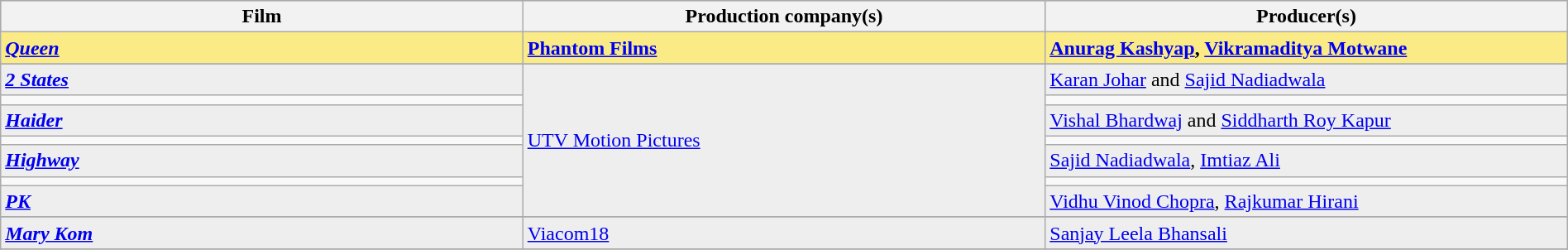<table class="wikitable" border="1" width="100%">
<tr style="background:#bebebe">
<th width="33%">Film</th>
<th width="33%">Production company(s)</th>
<th width="33%">Producer(s)</th>
</tr>
<tr style="background:#FAEB86">
<td><strong><em><a href='#'>Queen</a></em></strong></td>
<td><strong><a href='#'>Phantom Films</a></strong></td>
<td><strong><a href='#'>Anurag Kashyap</a>, <a href='#'>Vikramaditya Motwane</a></strong></td>
</tr>
<tr>
</tr>
<tr style="background:#EEEEEE">
<td><strong><em><a href='#'>2 States</a></em></strong></td>
<td rowspan="7"><a href='#'>UTV Motion Pictures</a></td>
<td><a href='#'>Karan Johar</a> and <a href='#'>Sajid Nadiadwala</a></td>
</tr>
<tr>
<td></td>
<td></td>
</tr>
<tr style="background:#EEEEEE">
<td><strong><em><a href='#'>Haider</a></em></strong></td>
<td><a href='#'>Vishal Bhardwaj</a> and <a href='#'>Siddharth Roy Kapur</a></td>
</tr>
<tr>
<td></td>
<td></td>
</tr>
<tr style="background:#EEEEEE">
<td><strong><em><a href='#'>Highway</a></em></strong></td>
<td><a href='#'>Sajid Nadiadwala</a>, <a href='#'>Imtiaz Ali</a></td>
</tr>
<tr>
<td></td>
<td></td>
</tr>
<tr style="background:#EEEEEE">
<td><strong><em><a href='#'>PK</a></em></strong></td>
<td><a href='#'>Vidhu Vinod Chopra</a>, <a href='#'>Rajkumar Hirani</a></td>
</tr>
<tr>
</tr>
<tr style="background:#EEEEEE">
<td><strong><em><a href='#'>Mary Kom</a></em></strong></td>
<td><a href='#'>Viacom18</a></td>
<td><a href='#'>Sanjay Leela Bhansali</a></td>
</tr>
<tr>
</tr>
</table>
